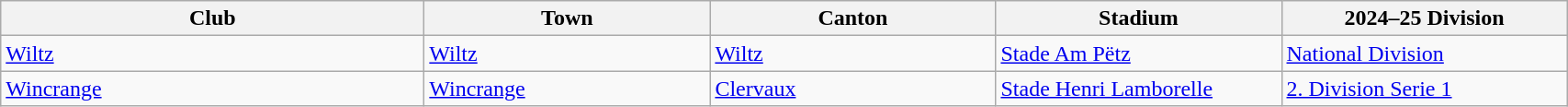<table class="wikitable">
<tr>
<th style="width:300px;">Club</th>
<th style="width:200px;">Town</th>
<th style="width:200px;">Canton</th>
<th style="width:200px;">Stadium</th>
<th style="width:200px;">2024–25 Division</th>
</tr>
<tr>
<td><a href='#'>Wiltz</a></td>
<td><a href='#'>Wiltz</a></td>
<td><a href='#'>Wiltz</a></td>
<td><a href='#'>Stade Am Pëtz</a></td>
<td><a href='#'>National Division</a></td>
</tr>
<tr>
<td><a href='#'>Wincrange</a></td>
<td><a href='#'>Wincrange</a></td>
<td><a href='#'>Clervaux</a></td>
<td><a href='#'>Stade Henri Lamborelle</a></td>
<td><a href='#'>2. Division Serie 1</a></td>
</tr>
</table>
